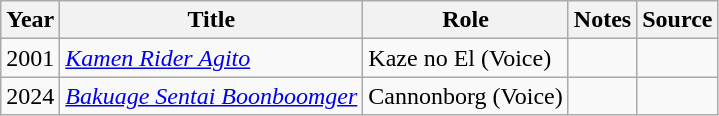<table class="wikitable sortable plainrowheaders">
<tr>
<th>Year</th>
<th>Title</th>
<th>Role</th>
<th class="unsortable">Notes</th>
<th class="unsortable">Source</th>
</tr>
<tr>
<td>2001</td>
<td><em><a href='#'>Kamen Rider Agito</a></em></td>
<td>Kaze no El (Voice)</td>
<td></td>
<td></td>
</tr>
<tr>
<td>2024</td>
<td><em><a href='#'>Bakuage Sentai Boonboomger</a></em></td>
<td>Cannonborg  (Voice)</td>
<td></td>
<td></td>
</tr>
</table>
